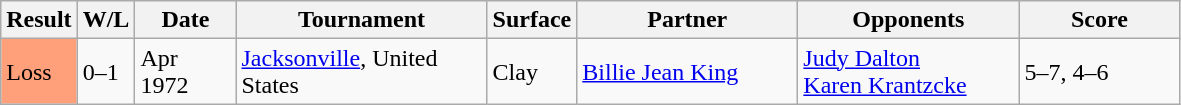<table class="sortable wikitable">
<tr>
<th style="width:40px">Result</th>
<th style="width:30px" class="unsortable">W/L</th>
<th style="width:60px">Date</th>
<th style="width:160px">Tournament</th>
<th style="width:50px">Surface</th>
<th style="width:140px">Partner</th>
<th style="width:140px">Opponents</th>
<th style="width:100px" class="unsortable">Score</th>
</tr>
<tr>
<td style="background:#ffa07a;">Loss</td>
<td>0–1</td>
<td>Apr 1972</td>
<td><a href='#'>Jacksonville</a>, United States</td>
<td>Clay</td>
<td> <a href='#'>Billie Jean King</a></td>
<td> <a href='#'>Judy Dalton</a> <br>  <a href='#'>Karen Krantzcke</a></td>
<td>5–7, 4–6</td>
</tr>
</table>
